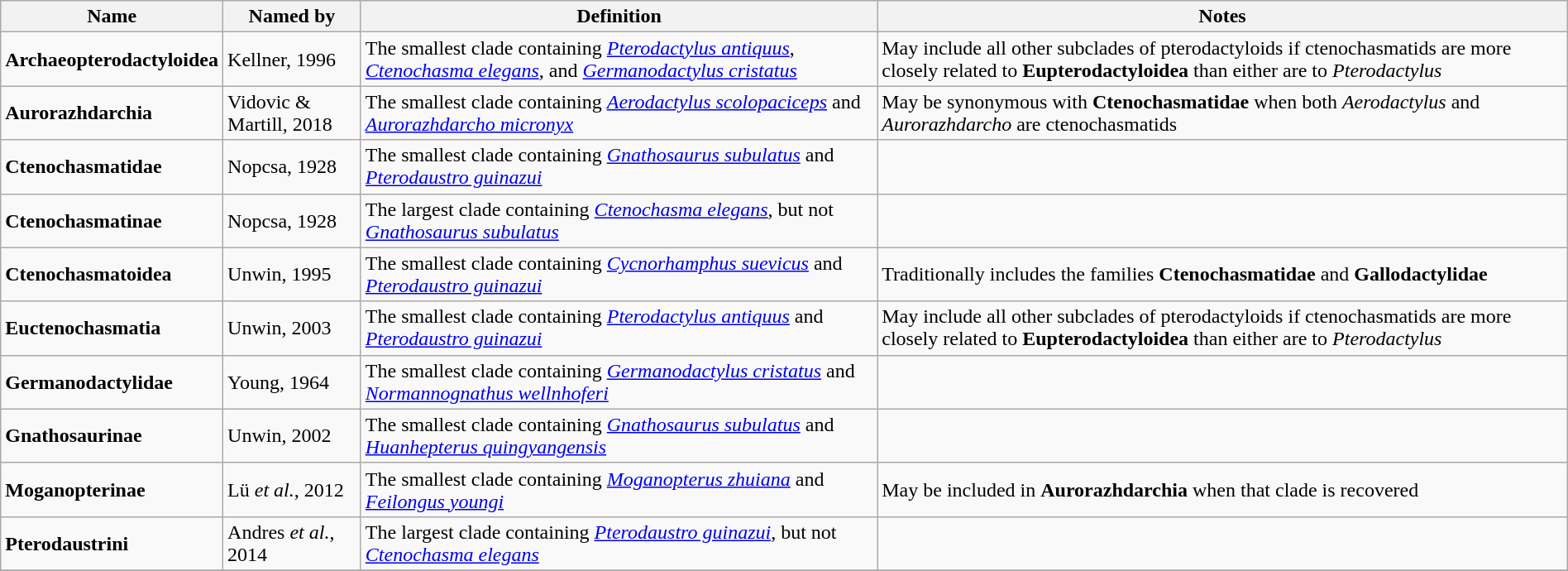<table class="wikitable sortable" align="center" width="100%">
<tr>
<th>Name</th>
<th>Named by</th>
<th>Definition</th>
<th>Notes</th>
</tr>
<tr>
<td><strong>Archaeopterodactyloidea</strong></td>
<td>Kellner, 1996</td>
<td>The smallest clade containing <em><a href='#'>Pterodactylus antiquus</a></em>, <em><a href='#'>Ctenochasma elegans</a></em>, and <em><a href='#'>Germanodactylus cristatus</a></em></td>
<td>May include all other subclades of pterodactyloids if ctenochasmatids are more closely related to <strong>Eupterodactyloidea</strong> than either are to <em>Pterodactylus</em></td>
</tr>
<tr>
<td><strong>Aurorazhdarchia</strong></td>
<td>Vidovic & Martill, 2018</td>
<td>The smallest clade containing <em><a href='#'>Aerodactylus scolopaciceps</a></em> and <em><a href='#'>Aurorazhdarcho micronyx</a></em></td>
<td>May be synonymous with <strong>Ctenochasmatidae</strong> when both <em>Aerodactylus</em> and <em>Aurorazhdarcho</em> are ctenochasmatids</td>
</tr>
<tr>
<td><strong>Ctenochasmatidae</strong></td>
<td>Nopcsa, 1928</td>
<td>The smallest clade containing <em><a href='#'>Gnathosaurus subulatus</a></em> and <em><a href='#'>Pterodaustro guinazui</a></em></td>
<td></td>
</tr>
<tr>
<td><strong>Ctenochasmatinae</strong></td>
<td>Nopcsa, 1928</td>
<td>The largest clade containing <em><a href='#'>Ctenochasma elegans</a></em>, but not <em><a href='#'>Gnathosaurus subulatus</a></em></td>
<td></td>
</tr>
<tr>
<td><strong>Ctenochasmatoidea</strong></td>
<td>Unwin, 1995</td>
<td>The smallest clade containing <em><a href='#'>Cycnorhamphus suevicus</a></em> and <em><a href='#'>Pterodaustro guinazui</a></em></td>
<td>Traditionally includes the families <strong>Ctenochasmatidae</strong> and <strong>Gallodactylidae</strong></td>
</tr>
<tr>
<td><strong>Euctenochasmatia</strong></td>
<td>Unwin, 2003</td>
<td>The smallest clade containing <em><a href='#'>Pterodactylus antiquus</a></em> and <em><a href='#'>Pterodaustro guinazui</a></em></td>
<td>May include all other subclades of pterodactyloids if ctenochasmatids are more closely related to <strong>Eupterodactyloidea</strong> than either are to <em>Pterodactylus</em></td>
</tr>
<tr>
<td><strong>Germanodactylidae</strong></td>
<td>Young, 1964</td>
<td>The smallest clade containing <em><a href='#'>Germanodactylus cristatus</a></em> and <em><a href='#'>Normannognathus wellnhoferi</a></em></td>
<td></td>
</tr>
<tr>
<td><strong>Gnathosaurinae</strong></td>
<td>Unwin, 2002</td>
<td>The smallest clade containing <em><a href='#'>Gnathosaurus subulatus</a></em> and <em><a href='#'>Huanhepterus quingyangensis</a></em></td>
<td></td>
</tr>
<tr>
<td><strong>Moganopterinae</strong></td>
<td>Lü <em>et al.</em>, 2012</td>
<td>The smallest clade containing <em><a href='#'>Moganopterus zhuiana</a></em> and <em><a href='#'>Feilongus youngi</a></em></td>
<td>May be included in <strong>Aurorazhdarchia</strong> when that clade is recovered</td>
</tr>
<tr>
<td><strong>Pterodaustrini</strong></td>
<td>Andres <em>et al.</em>, 2014</td>
<td>The largest clade containing <em><a href='#'>Pterodaustro guinazui</a></em>, but not <em><a href='#'>Ctenochasma elegans</a></em></td>
<td></td>
</tr>
<tr>
</tr>
</table>
